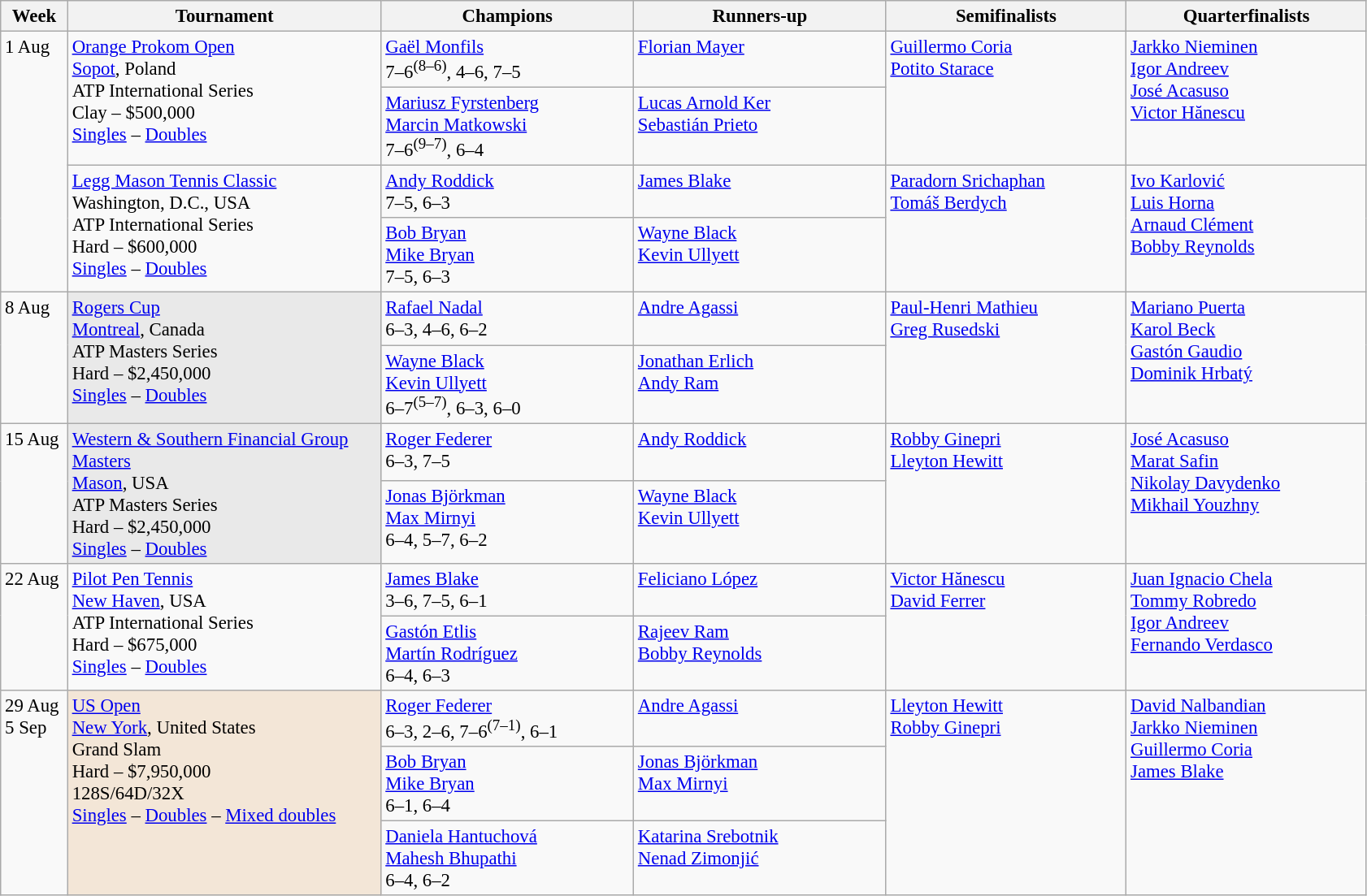<table class=wikitable style=font-size:95%>
<tr>
<th style="width:48px;">Week</th>
<th style="width:250px;">Tournament</th>
<th style="width:200px;">Champions</th>
<th style="width:200px;">Runners-up</th>
<th style="width:190px;">Semifinalists</th>
<th style="width:190px;">Quarterfinalists</th>
</tr>
<tr valign=top>
<td rowspan=4>1 Aug</td>
<td rowspan=2><a href='#'>Orange Prokom Open</a><br> <a href='#'>Sopot</a>, Poland<br>ATP International Series<br>Clay – $500,000 <br> <a href='#'>Singles</a> – <a href='#'>Doubles</a></td>
<td> <a href='#'>Gaël Monfils</a><br> 7–6<sup>(8–6)</sup>, 4–6, 7–5</td>
<td> <a href='#'>Florian Mayer</a></td>
<td rowspan=2> <a href='#'>Guillermo Coria</a><br> <a href='#'>Potito Starace</a></td>
<td rowspan=2> <a href='#'>Jarkko Nieminen</a> <br> <a href='#'>Igor Andreev</a> <br> <a href='#'>José Acasuso</a> <br> <a href='#'>Victor Hănescu</a></td>
</tr>
<tr valign=top>
<td> <a href='#'>Mariusz Fyrstenberg</a> <br> <a href='#'>Marcin Matkowski</a><br> 7–6<sup>(9–7)</sup>, 6–4</td>
<td> <a href='#'>Lucas Arnold Ker</a> <br> <a href='#'>Sebastián Prieto</a></td>
</tr>
<tr valign=top>
<td rowspan=2><a href='#'>Legg Mason Tennis Classic</a><br>Washington, D.C., USA<br>ATP International Series<br>Hard – $600,000 <br> <a href='#'>Singles</a> – <a href='#'>Doubles</a></td>
<td> <a href='#'>Andy Roddick</a><br> 7–5, 6–3</td>
<td> <a href='#'>James Blake</a></td>
<td rowspan=2> <a href='#'>Paradorn Srichaphan</a><br> <a href='#'>Tomáš Berdych</a></td>
<td rowspan=2> <a href='#'>Ivo Karlović</a> <br> <a href='#'>Luis Horna</a><br> <a href='#'>Arnaud Clément</a><br> <a href='#'>Bobby Reynolds</a></td>
</tr>
<tr valign=top>
<td> <a href='#'>Bob Bryan</a> <br> <a href='#'>Mike Bryan</a><br> 7–5, 6–3</td>
<td> <a href='#'>Wayne Black</a><br> <a href='#'>Kevin Ullyett</a></td>
</tr>
<tr valign=top>
<td rowspan=2>8 Aug</td>
<td bgcolor=#E9E9E9 rowspan=2><a href='#'>Rogers Cup</a><br> <a href='#'>Montreal</a>, Canada<br>ATP Masters Series<br>Hard – $2,450,000 <br> <a href='#'>Singles</a> – <a href='#'>Doubles</a></td>
<td> <a href='#'>Rafael Nadal</a><br> 6–3, 4–6, 6–2</td>
<td> <a href='#'>Andre Agassi</a></td>
<td rowspan=2> <a href='#'>Paul-Henri Mathieu</a><br> <a href='#'>Greg Rusedski</a></td>
<td rowspan=2> <a href='#'>Mariano Puerta</a><br> <a href='#'>Karol Beck</a><br> <a href='#'>Gastón Gaudio</a><br> <a href='#'>Dominik Hrbatý</a></td>
</tr>
<tr valign=top>
<td> <a href='#'>Wayne Black</a> <br> <a href='#'>Kevin Ullyett</a> <br> 6–7<sup>(5–7)</sup>, 6–3, 6–0</td>
<td> <a href='#'>Jonathan Erlich</a> <br> <a href='#'>Andy Ram</a></td>
</tr>
<tr valign=top>
<td rowspan=2>15 Aug</td>
<td bgcolor=#E9E9E9 rowspan=2><a href='#'>Western & Southern Financial Group Masters</a><br> <a href='#'>Mason</a>, USA<br>ATP Masters Series<br>Hard – $2,450,000 <br> <a href='#'>Singles</a> – <a href='#'>Doubles</a></td>
<td> <a href='#'>Roger Federer</a><br> 6–3, 7–5</td>
<td> <a href='#'>Andy Roddick</a></td>
<td rowspan=2> <a href='#'>Robby Ginepri</a> <br> <a href='#'>Lleyton Hewitt</a></td>
<td rowspan=2> <a href='#'>José Acasuso</a><br> <a href='#'>Marat Safin</a><br> <a href='#'>Nikolay Davydenko</a><br> <a href='#'>Mikhail Youzhny</a></td>
</tr>
<tr valign=top>
<td> <a href='#'>Jonas Björkman</a> <br> <a href='#'>Max Mirnyi</a><br> 6–4, 5–7, 6–2</td>
<td> <a href='#'>Wayne Black</a> <br> <a href='#'>Kevin Ullyett</a></td>
</tr>
<tr valign=top>
<td rowspan=2>22 Aug</td>
<td rowspan=2><a href='#'>Pilot Pen Tennis</a><br> <a href='#'>New Haven</a>, USA<br>ATP International Series<br>Hard – $675,000 <br> <a href='#'>Singles</a> – <a href='#'>Doubles</a></td>
<td> <a href='#'>James Blake</a><br> 3–6, 7–5, 6–1</td>
<td> <a href='#'>Feliciano López</a></td>
<td rowspan=2> <a href='#'>Victor Hănescu</a><br> <a href='#'>David Ferrer</a></td>
<td rowspan=2> <a href='#'>Juan Ignacio Chela</a> <br> <a href='#'>Tommy Robredo</a><br> <a href='#'>Igor Andreev</a><br> <a href='#'>Fernando Verdasco</a></td>
</tr>
<tr valign=top>
<td> <a href='#'>Gastón Etlis</a> <br> <a href='#'>Martín Rodríguez</a><br> 6–4, 6–3</td>
<td> <a href='#'>Rajeev Ram</a> <br> <a href='#'>Bobby Reynolds</a></td>
</tr>
<tr valign=top>
<td rowspan=3>29 Aug <br> 5 Sep</td>
<td bgcolor=#F3E6D7 rowspan=3><a href='#'>US Open</a><br> <a href='#'>New York</a>, United States<br>Grand Slam<br>Hard – $7,950,000 <br> 128S/64D/32X <br> <a href='#'>Singles</a> – <a href='#'>Doubles</a> – <a href='#'>Mixed doubles</a></td>
<td> <a href='#'>Roger Federer</a><br> 6–3, 2–6, 7–6<sup>(7–1)</sup>, 6–1</td>
<td> <a href='#'>Andre Agassi</a></td>
<td rowspan=3> <a href='#'>Lleyton Hewitt</a><br> <a href='#'>Robby Ginepri</a></td>
<td rowspan=3> <a href='#'>David Nalbandian</a><br> <a href='#'>Jarkko Nieminen</a><br> <a href='#'>Guillermo Coria</a><br> <a href='#'>James Blake</a></td>
</tr>
<tr valign=top>
<td> <a href='#'>Bob Bryan</a> <br> <a href='#'>Mike Bryan</a> <br> 6–1, 6–4</td>
<td> <a href='#'>Jonas Björkman</a><br> <a href='#'>Max Mirnyi</a></td>
</tr>
<tr valign=top>
<td> <a href='#'>Daniela Hantuchová</a> <br> <a href='#'>Mahesh Bhupathi</a> <br> 6–4, 6–2</td>
<td> <a href='#'>Katarina Srebotnik</a> <br> <a href='#'>Nenad Zimonjić</a></td>
</tr>
</table>
